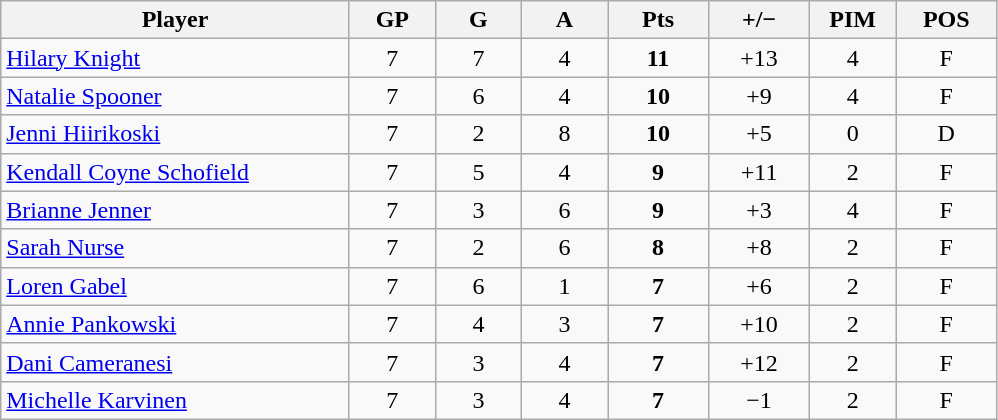<table class="wikitable sortable" style="text-align:center;">
<tr>
<th style="width:225px;">Player</th>
<th style="width:50px;">GP</th>
<th style="width:50px;">G</th>
<th style="width:50px;">A</th>
<th style="width:60px;">Pts</th>
<th style="width:60px;">+/−</th>
<th style="width:50px;">PIM</th>
<th style="width:60px;">POS</th>
</tr>
<tr>
<td style="text-align:left;"> <a href='#'>Hilary Knight</a></td>
<td>7</td>
<td>7</td>
<td>4</td>
<td><strong>11</strong></td>
<td>+13</td>
<td>4</td>
<td>F</td>
</tr>
<tr>
<td style="text-align:left;"> <a href='#'>Natalie Spooner</a></td>
<td>7</td>
<td>6</td>
<td>4</td>
<td><strong>10</strong></td>
<td>+9</td>
<td>4</td>
<td>F</td>
</tr>
<tr>
<td style="text-align:left;"> <a href='#'>Jenni Hiirikoski</a></td>
<td>7</td>
<td>2</td>
<td>8</td>
<td><strong>10</strong></td>
<td>+5</td>
<td>0</td>
<td>D</td>
</tr>
<tr>
<td style="text-align:left;"> <a href='#'>Kendall Coyne Schofield</a></td>
<td>7</td>
<td>5</td>
<td>4</td>
<td><strong>9</strong></td>
<td>+11</td>
<td>2</td>
<td>F</td>
</tr>
<tr>
<td style="text-align:left;"> <a href='#'>Brianne Jenner</a></td>
<td>7</td>
<td>3</td>
<td>6</td>
<td><strong>9</strong></td>
<td>+3</td>
<td>4</td>
<td>F</td>
</tr>
<tr>
<td style="text-align:left;"> <a href='#'>Sarah Nurse</a></td>
<td>7</td>
<td>2</td>
<td>6</td>
<td><strong>8</strong></td>
<td>+8</td>
<td>2</td>
<td>F</td>
</tr>
<tr>
<td style="text-align:left;"> <a href='#'>Loren Gabel</a></td>
<td>7</td>
<td>6</td>
<td>1</td>
<td><strong>7</strong></td>
<td>+6</td>
<td>2</td>
<td>F</td>
</tr>
<tr>
<td style="text-align:left;"> <a href='#'>Annie Pankowski</a></td>
<td>7</td>
<td>4</td>
<td>3</td>
<td><strong>7</strong></td>
<td>+10</td>
<td>2</td>
<td>F</td>
</tr>
<tr>
<td style="text-align:left;"> <a href='#'>Dani Cameranesi</a></td>
<td>7</td>
<td>3</td>
<td>4</td>
<td><strong>7</strong></td>
<td>+12</td>
<td>2</td>
<td>F</td>
</tr>
<tr>
<td style="text-align:left;"> <a href='#'>Michelle Karvinen</a></td>
<td>7</td>
<td>3</td>
<td>4</td>
<td><strong>7</strong></td>
<td>−1</td>
<td>2</td>
<td>F</td>
</tr>
</table>
